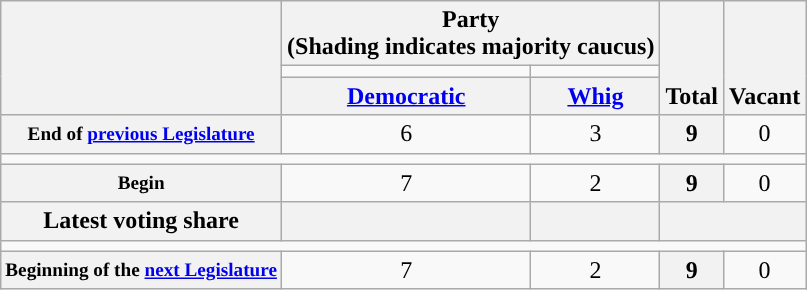<table class=wikitable style="text-align:center">
<tr style="vertical-align:bottom;">
<th rowspan=3></th>
<th colspan=2>Party <div>(Shading indicates majority caucus)</div></th>
<th rowspan=3>Total</th>
<th rowspan=3>Vacant</th>
</tr>
<tr style="height:5px">
<td style="background-color:"></td>
<td style="background-color:"></td>
</tr>
<tr>
<th><a href='#'>Democratic</a></th>
<th><a href='#'>Whig</a></th>
</tr>
<tr>
<th style="white-space:nowrap; font-size:80%;">End of <a href='#'>previous Legislature</a></th>
<td>6</td>
<td>3</td>
<th>9</th>
<td>0</td>
</tr>
<tr>
<td colspan="5"></td>
</tr>
<tr>
<th style="font-size:80%">Begin</th>
<td>7</td>
<td>2</td>
<th>9</th>
<td>0</td>
</tr>
<tr>
<th>Latest voting share</th>
<th></th>
<th></th>
<th colspan=2></th>
</tr>
<tr>
<td colspan="5"></td>
</tr>
<tr>
<th style="white-space:nowrap; font-size:80%;">Beginning of the <a href='#'>next Legislature</a></th>
<td>7</td>
<td>2</td>
<th>9</th>
<td>0</td>
</tr>
</table>
